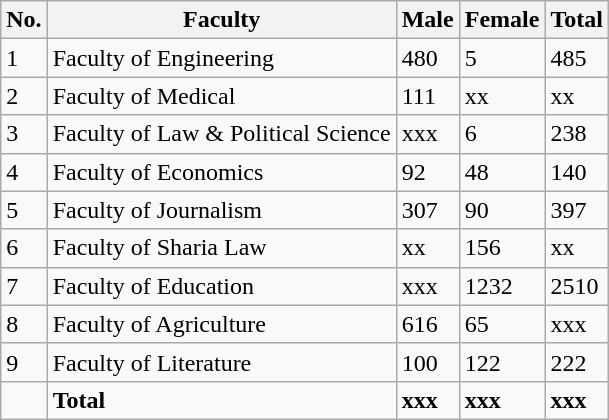<table class="wikitable">
<tr>
<th>No.</th>
<th>Faculty</th>
<th>Male</th>
<th>Female</th>
<th>Total</th>
</tr>
<tr>
<td>1</td>
<td>Faculty of Engineering</td>
<td>480</td>
<td>5</td>
<td>485</td>
</tr>
<tr>
<td>2</td>
<td>Faculty of Medical</td>
<td>111</td>
<td>xx</td>
<td>xx</td>
</tr>
<tr>
<td>3</td>
<td>Faculty of Law & Political Science</td>
<td>xxx</td>
<td>6</td>
<td>238</td>
</tr>
<tr>
<td>4</td>
<td>Faculty of Economics</td>
<td>92</td>
<td>48</td>
<td>140</td>
</tr>
<tr>
<td>5</td>
<td>Faculty of Journalism</td>
<td>307</td>
<td>90</td>
<td>397</td>
</tr>
<tr>
<td>6</td>
<td>Faculty of Sharia Law</td>
<td>xx</td>
<td>156</td>
<td>xx</td>
</tr>
<tr>
<td>7</td>
<td>Faculty of Education</td>
<td>xxx</td>
<td>1232</td>
<td>2510</td>
</tr>
<tr>
<td>8</td>
<td>Faculty of Agriculture</td>
<td>616</td>
<td>65</td>
<td>xxx</td>
</tr>
<tr>
<td>9</td>
<td>Faculty of Literature</td>
<td>100</td>
<td>122</td>
<td>222</td>
</tr>
<tr>
<td></td>
<td><strong>Total</strong></td>
<td><strong>xxx</strong></td>
<td><strong>xxx</strong></td>
<td><strong>xxx</strong></td>
</tr>
</table>
